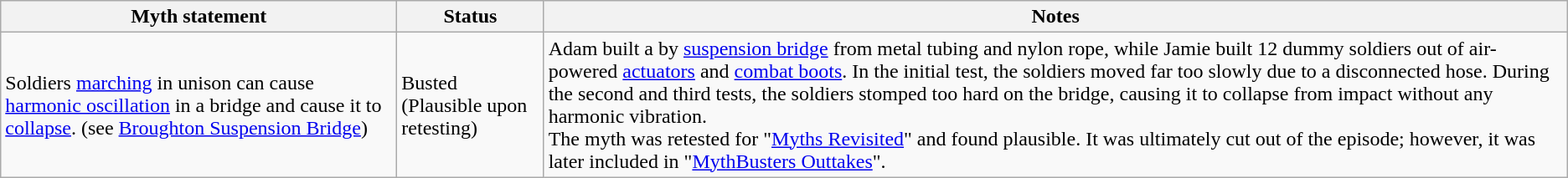<table class="wikitable plainrowheaders">
<tr>
<th>Myth statement</th>
<th>Status</th>
<th>Notes</th>
</tr>
<tr>
<td>Soldiers <a href='#'>marching</a> in unison can cause <a href='#'>harmonic oscillation</a> in a bridge and cause it to <a href='#'>collapse</a>. (see <a href='#'>Broughton Suspension Bridge</a>)</td>
<td><span>Busted</span> (<span>Plausible</span> upon retesting)</td>
<td>Adam built a  by  <a href='#'>suspension bridge</a> from metal tubing and nylon rope, while Jamie built 12 dummy soldiers out of air-powered <a href='#'>actuators</a> and <a href='#'>combat boots</a>. In the initial test, the soldiers moved far too slowly due to a disconnected hose. During the second and third tests, the soldiers stomped too hard on the bridge, causing it to collapse from impact without any harmonic vibration.<br>The myth was retested for "<a href='#'>Myths Revisited</a>" and found plausible. It was ultimately cut out of the episode; however, it was later included in "<a href='#'>MythBusters Outtakes</a>".</td>
</tr>
</table>
